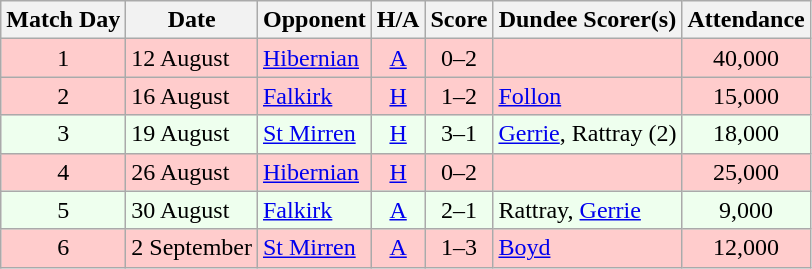<table class="wikitable" style="text-align:center">
<tr>
<th>Match Day</th>
<th>Date</th>
<th>Opponent</th>
<th>H/A</th>
<th>Score</th>
<th>Dundee Scorer(s)</th>
<th>Attendance</th>
</tr>
<tr bgcolor="#FFCCCC">
<td>1</td>
<td align="left">12 August</td>
<td align="left"><a href='#'>Hibernian</a></td>
<td><a href='#'>A</a></td>
<td>0–2</td>
<td align="left"></td>
<td>40,000</td>
</tr>
<tr bgcolor="#FFCCCC">
<td>2</td>
<td align="left">16 August</td>
<td align="left"><a href='#'>Falkirk</a></td>
<td><a href='#'>H</a></td>
<td>1–2</td>
<td align="left"><a href='#'>Follon</a></td>
<td>15,000</td>
</tr>
<tr bgcolor="#EEFFEE">
<td>3</td>
<td align="left">19 August</td>
<td align="left"><a href='#'>St Mirren</a></td>
<td><a href='#'>H</a></td>
<td>3–1</td>
<td align="left"><a href='#'>Gerrie</a>, Rattray (2)</td>
<td>18,000</td>
</tr>
<tr bgcolor="#FFCCCC">
<td>4</td>
<td align="left">26 August</td>
<td align="left"><a href='#'>Hibernian</a></td>
<td><a href='#'>H</a></td>
<td>0–2</td>
<td align="left"></td>
<td>25,000</td>
</tr>
<tr bgcolor="#EEFFEE">
<td>5</td>
<td align="left">30 August</td>
<td align="left"><a href='#'>Falkirk</a></td>
<td><a href='#'>A</a></td>
<td>2–1</td>
<td align="left">Rattray, <a href='#'>Gerrie</a></td>
<td>9,000</td>
</tr>
<tr bgcolor="#FFCCCC">
<td>6</td>
<td align="left">2 September</td>
<td align="left"><a href='#'>St Mirren</a></td>
<td><a href='#'>A</a></td>
<td>1–3</td>
<td align="left"><a href='#'>Boyd</a></td>
<td>12,000</td>
</tr>
</table>
